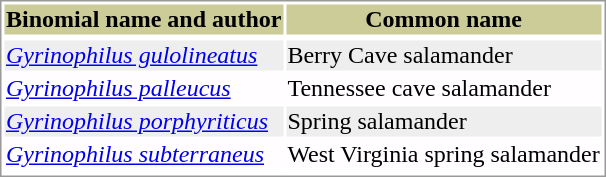<table style="text-align:left; border:1px solid #999999; ">
<tr style="background:#CCCC99; text-align: center; ">
<th>Binomial name and author</th>
<th>Common name</th>
</tr>
<tr>
</tr>
<tr style="background:#EEEEEE;">
<td><em><a href='#'>Gyrinophilus gulolineatus</a></em> <br> </td>
<td>Berry Cave salamander</td>
</tr>
<tr style="background:#FFFDFF;">
<td><em><a href='#'>Gyrinophilus palleucus</a></em> <br> </td>
<td>Tennessee cave salamander</td>
</tr>
<tr style="background:#EEEEEE;">
<td><em><a href='#'>Gyrinophilus porphyriticus</a></em> <br> </td>
<td>Spring salamander</td>
</tr>
<tr style="background:#FFFDFF;">
<td><em><a href='#'>Gyrinophilus subterraneus</a></em> <br> </td>
<td>West Virginia spring salamander</td>
</tr>
<tr>
</tr>
</table>
